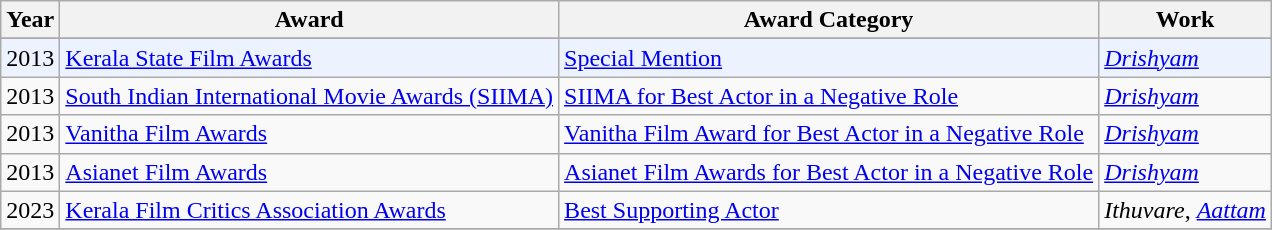<table class="wikitable">
<tr>
<th>Year</th>
<th>Award</th>
<th>Award Category</th>
<th>Work</th>
</tr>
<tr>
</tr>
<tr bgcolor=#edf3fe>
<td>2013</td>
<td><a href='#'>Kerala State Film Awards</a></td>
<td><a href='#'>Special Mention</a></td>
<td><em><a href='#'>Drishyam</a></em></td>
</tr>
<tr>
<td>2013</td>
<td><a href='#'>South Indian International Movie Awards (SIIMA)</a></td>
<td><a href='#'>SIIMA for Best Actor in a Negative Role</a></td>
<td><em><a href='#'>Drishyam</a></em></td>
</tr>
<tr>
<td>2013</td>
<td><a href='#'>Vanitha Film Awards</a></td>
<td><a href='#'>Vanitha Film Award for Best Actor in a Negative Role</a></td>
<td><em><a href='#'>Drishyam</a></em></td>
</tr>
<tr>
<td>2013</td>
<td><a href='#'>Asianet Film Awards</a></td>
<td><a href='#'>Asianet Film Awards for Best Actor in a Negative Role</a></td>
<td><em><a href='#'>Drishyam</a></em></td>
</tr>
<tr>
<td>2023</td>
<td><a href='#'>Kerala Film Critics Association Awards</a></td>
<td><a href='#'>Best Supporting Actor</a></td>
<td><em>Ithuvare</em>, <em><a href='#'>Aattam</a></em></td>
</tr>
<tr>
</tr>
</table>
